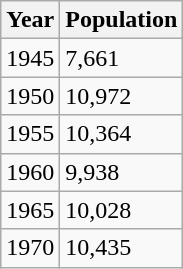<table class="wikitable">
<tr>
<th>Year</th>
<th>Population</th>
</tr>
<tr>
<td>1945</td>
<td>7,661</td>
</tr>
<tr>
<td>1950</td>
<td>10,972</td>
</tr>
<tr>
<td>1955</td>
<td>10,364</td>
</tr>
<tr>
<td>1960</td>
<td>9,938</td>
</tr>
<tr>
<td>1965</td>
<td>10,028</td>
</tr>
<tr>
<td>1970</td>
<td>10,435</td>
</tr>
</table>
